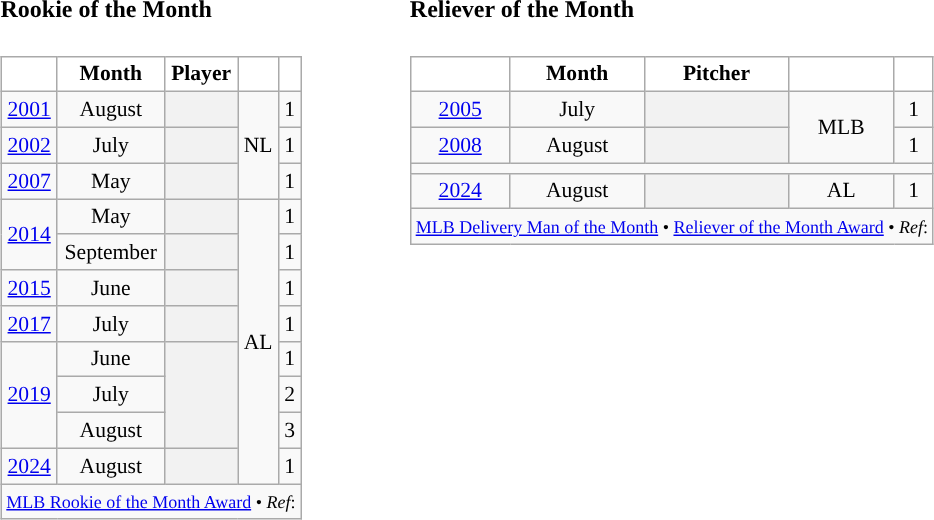<table>
<tr>
<td valign="top"><br><h4>Rookie of the Month</h4><table class="wikitable sortable plainrowheaders" style="font-size: 90%; style="text-align:center">
<tr>
<th scope="col" style="background-color:#ffffff; border-top:#"></th>
<th scope="col" style="background-color:#ffffff; border-top:#">Month</th>
<th scope="col" style="background-color:#ffffff; border-top:#">Player</th>
<th scope="col" style="background-color:#ffffff; border-top:#"></th>
<th scope="col" style="background-color:#ffffff; border-top:#"></th>
</tr>
<tr>
<td style="text-align:center"><a href='#'>2001</a></td>
<td style="text-align:center">August</td>
<th scope="row" style="text-align:left"></th>
<td rowspan="3" style="text-align:center">NL</td>
<td style="text-align:center">1</td>
</tr>
<tr>
<td style="text-align:center"><a href='#'>2002</a></td>
<td style="text-align:center">July</td>
<th scope="row" style="text-align:left"></th>
<td style="text-align:center">1</td>
</tr>
<tr>
<td style="text-align:center"><a href='#'>2007</a></td>
<td style="text-align:center">May</td>
<th scope="row" style="text-align:left"></th>
<td style="text-align:center">1</td>
</tr>
<tr>
<td rowspan="2" style="text-align:center"><a href='#'>2014</a></td>
<td style="text-align:center">May</td>
<th scope="row" style="text-align:left"></th>
<td rowspan="8" style="text-align:center">AL</td>
<td style="text-align:center">1</td>
</tr>
<tr>
<td style="text-align:center">September</td>
<th scope="row" style="text-align:left"></th>
<td style="text-align:center">1</td>
</tr>
<tr>
<td style="text-align:center"><a href='#'>2015</a></td>
<td style="text-align:center">June</td>
<th scope="row" style="text-align:left"></th>
<td style="text-align:center">1</td>
</tr>
<tr>
<td style="text-align:center"><a href='#'>2017</a></td>
<td style="text-align:center">July</td>
<th scope="row" style="text-align:left"></th>
<td style="text-align:center">1</td>
</tr>
<tr>
<td rowspan="3" style="text-align:center"><a href='#'>2019</a></td>
<td style="text-align:center">June</td>
<th scope="row" rowspan="3" style="text-align:left"></th>
<td style="text-align:center">1</td>
</tr>
<tr>
<td style="text-align:center">July</td>
<td style="text-align:center">2</td>
</tr>
<tr>
<td style="text-align:center">August</td>
<td style="text-align:center">3</td>
</tr>
<tr>
<td style="text-align:center"><a href='#'>2024</a></td>
<td style="text-align:center">August</td>
<th scope="row" style="text-align:left"></th>
<td style="text-align:center">1</td>
</tr>
<tr class="sortbottom">
<td style="text-align:right"; colspan="5"><small><a href='#'>MLB Rookie of the Month Award</a> • <em>Ref</em>:</small></td>
</tr>
</table>
</td>
<td width="50"> </td>
<td valign="top"><br><h4>Reliever of the Month</h4><table class="wikitable sortable plainrowheaders" style="font-size: 90%; style="text-align:center">
<tr>
<th scope="col" style="background-color:#ffffff; border-top:#"></th>
<th scope="col" style="background-color:#ffffff; border-top:#">Month</th>
<th scope="col" style="background-color:#ffffff; border-top:#">Pitcher</th>
<th scope="col" style="background-color:#ffffff; border-top:#"></th>
<th scope="col" style="background-color:#ffffff; border-top:#"></th>
</tr>
<tr>
<td style="text-align:center"><a href='#'>2005</a></td>
<td style="text-align:center">July</td>
<th scope="row" style="text-align:left"></th>
<td rowspan="2" style="text-align:center">MLB</td>
<td style="text-align:center">1</td>
</tr>
<tr>
<td style="text-align:center"><a href='#'>2008</a></td>
<td style="text-align:center">August</td>
<th scope="row" style="text-align:left"></th>
<td style="text-align:center">1</td>
</tr>
<tr>
<td colspan="5"></td>
</tr>
<tr>
<td style="text-align:center"><a href='#'>2024</a></td>
<td style="text-align:center">August</td>
<th scope="row" style="text-align:left"></th>
<td rowspan="1" style="text-align:center">AL</td>
<td style="text-align:center">1</td>
</tr>
<tr class="sortbottom">
<td style="text-align:right"; colspan="5"><small><a href='#'>MLB Delivery Man of the Month</a> • <a href='#'>Reliever of the Month Award</a> • <em>Ref</em>:</small></td>
</tr>
</table>
</td>
</tr>
</table>
